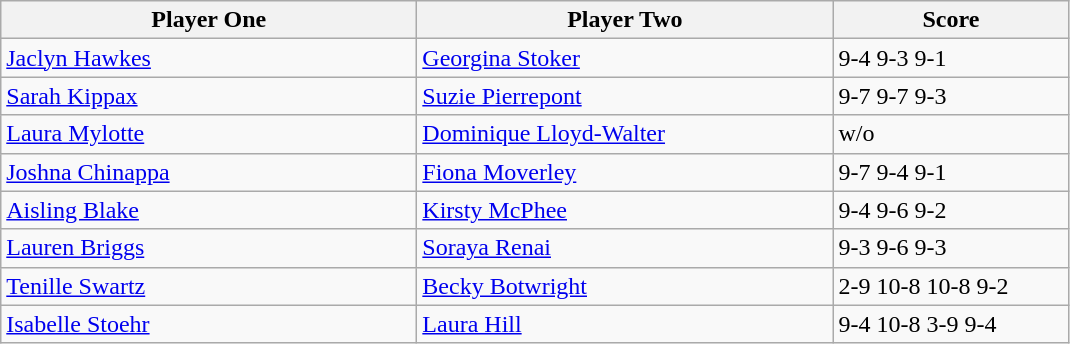<table class="wikitable">
<tr>
<th width=270>Player One</th>
<th width=270>Player Two</th>
<th width=150>Score</th>
</tr>
<tr>
<td> <a href='#'>Jaclyn Hawkes</a></td>
<td> <a href='#'>Georgina Stoker</a></td>
<td>9-4 9-3 9-1</td>
</tr>
<tr>
<td> <a href='#'>Sarah Kippax</a></td>
<td> <a href='#'>Suzie Pierrepont</a></td>
<td>9-7 9-7 9-3</td>
</tr>
<tr>
<td> <a href='#'>Laura Mylotte</a></td>
<td> <a href='#'>Dominique Lloyd-Walter</a></td>
<td>w/o</td>
</tr>
<tr>
<td> <a href='#'>Joshna Chinappa</a></td>
<td> <a href='#'>Fiona Moverley</a></td>
<td>9-7 9-4 9-1</td>
</tr>
<tr>
<td> <a href='#'>Aisling Blake</a></td>
<td> <a href='#'>Kirsty McPhee</a></td>
<td>9-4 9-6 9-2</td>
</tr>
<tr>
<td> <a href='#'>Lauren Briggs</a></td>
<td> <a href='#'>Soraya Renai</a></td>
<td>9-3 9-6 9-3</td>
</tr>
<tr>
<td> <a href='#'>Tenille Swartz</a></td>
<td> <a href='#'>Becky Botwright</a></td>
<td>2-9 10-8 10-8 9-2</td>
</tr>
<tr>
<td> <a href='#'>Isabelle Stoehr</a></td>
<td> <a href='#'>Laura Hill</a></td>
<td>9-4 10-8 3-9 9-4</td>
</tr>
</table>
